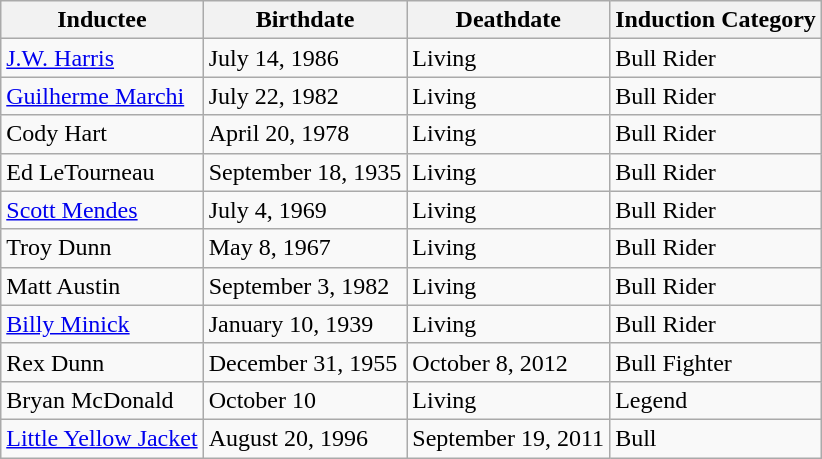<table class="wikitable">
<tr>
<th>Inductee</th>
<th>Birthdate</th>
<th>Deathdate</th>
<th>Induction Category</th>
</tr>
<tr>
<td><a href='#'>J.W. Harris</a></td>
<td>July 14, 1986</td>
<td>Living</td>
<td>Bull Rider</td>
</tr>
<tr>
<td><a href='#'>Guilherme Marchi</a></td>
<td>July 22, 1982</td>
<td>Living</td>
<td>Bull Rider</td>
</tr>
<tr>
<td>Cody Hart</td>
<td>April 20, 1978</td>
<td>Living</td>
<td>Bull Rider</td>
</tr>
<tr>
<td>Ed LeTourneau</td>
<td>September 18, 1935</td>
<td>Living</td>
<td>Bull Rider</td>
</tr>
<tr>
<td><a href='#'>Scott Mendes</a></td>
<td>July 4, 1969</td>
<td>Living</td>
<td>Bull Rider</td>
</tr>
<tr>
<td>Troy Dunn</td>
<td>May 8, 1967</td>
<td>Living</td>
<td>Bull Rider</td>
</tr>
<tr>
<td>Matt Austin</td>
<td>September 3, 1982</td>
<td>Living</td>
<td>Bull Rider</td>
</tr>
<tr>
<td><a href='#'>Billy Minick</a></td>
<td>January 10, 1939</td>
<td>Living</td>
<td>Bull Rider</td>
</tr>
<tr>
<td>Rex Dunn</td>
<td>December 31, 1955</td>
<td>October 8, 2012</td>
<td>Bull Fighter</td>
</tr>
<tr>
<td>Bryan McDonald</td>
<td>October 10</td>
<td>Living</td>
<td>Legend</td>
</tr>
<tr>
<td><a href='#'>Little Yellow Jacket</a></td>
<td>August 20, 1996</td>
<td>September 19, 2011</td>
<td>Bull</td>
</tr>
</table>
